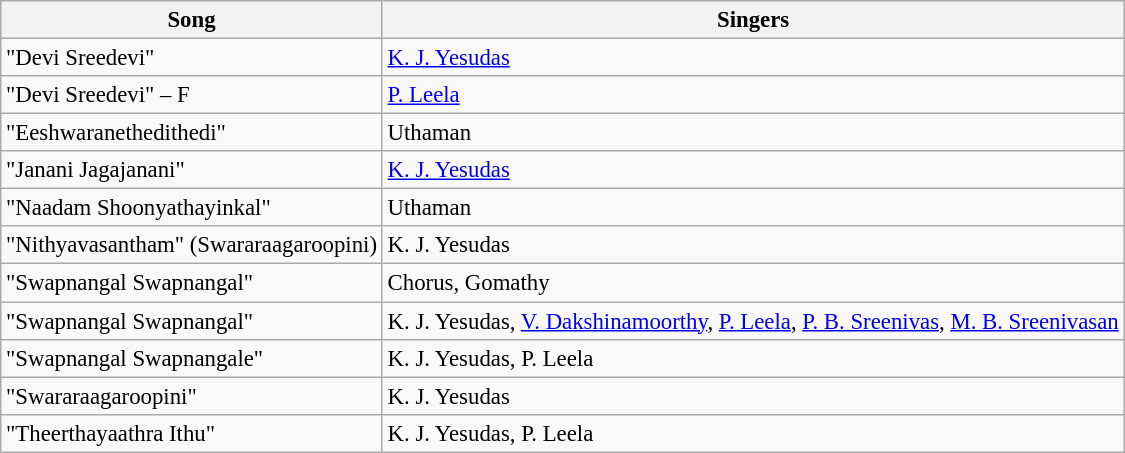<table class="wikitable" style="font-size:95%;">
<tr>
<th>Song</th>
<th>Singers</th>
</tr>
<tr>
<td>"Devi Sreedevi"</td>
<td><a href='#'>K. J. Yesudas</a></td>
</tr>
<tr>
<td>"Devi Sreedevi" – F</td>
<td><a href='#'>P. Leela</a></td>
</tr>
<tr>
<td>"Eeshwaranethedithedi"</td>
<td>Uthaman</td>
</tr>
<tr>
<td>"Janani Jagajanani"</td>
<td><a href='#'>K. J. Yesudas</a></td>
</tr>
<tr>
<td>"Naadam Shoonyathayinkal"</td>
<td>Uthaman</td>
</tr>
<tr>
<td>"Nithyavasantham" (Swararaagaroopini)</td>
<td>K. J. Yesudas</td>
</tr>
<tr>
<td>"Swapnangal Swapnangal"</td>
<td>Chorus, Gomathy</td>
</tr>
<tr>
<td>"Swapnangal Swapnangal"</td>
<td>K. J. Yesudas, <a href='#'>V. Dakshinamoorthy</a>, <a href='#'>P. Leela</a>, <a href='#'>P. B. Sreenivas</a>, <a href='#'>M. B. Sreenivasan</a></td>
</tr>
<tr>
<td>"Swapnangal Swapnangale"</td>
<td>K. J. Yesudas, P. Leela</td>
</tr>
<tr>
<td>"Swararaagaroopini"</td>
<td>K. J. Yesudas</td>
</tr>
<tr>
<td>"Theerthayaathra Ithu"</td>
<td>K. J. Yesudas, P. Leela</td>
</tr>
</table>
